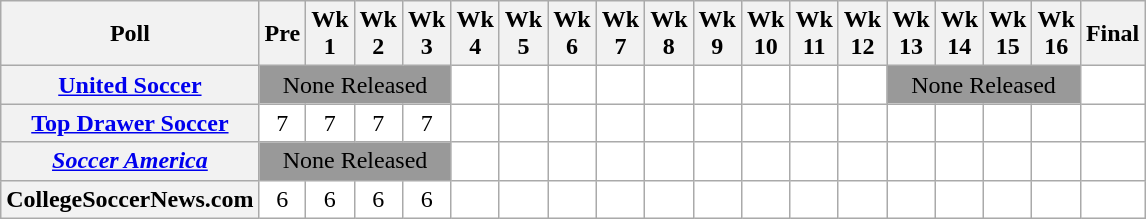<table class="wikitable" style="white-space:nowrap;text-align:center;">
<tr>
<th>Poll</th>
<th>Pre</th>
<th>Wk<br>1</th>
<th>Wk<br>2</th>
<th>Wk<br>3</th>
<th>Wk<br>4</th>
<th>Wk<br>5</th>
<th>Wk<br>6</th>
<th>Wk<br>7</th>
<th>Wk<br>8</th>
<th>Wk<br>9</th>
<th>Wk<br>10</th>
<th>Wk<br>11</th>
<th>Wk<br>12</th>
<th>Wk<br>13</th>
<th>Wk<br>14</th>
<th>Wk<br>15</th>
<th>Wk<br>16</th>
<th>Final<br></th>
</tr>
<tr>
<th><a href='#'>United Soccer</a></th>
<td colspan=4 style="background:#999;">None Released</td>
<td style="background:#FFFFFF;"></td>
<td style="background:#FFFFFF;"></td>
<td style="background:#FFFFFF;"></td>
<td style="background:#FFFFFF;"></td>
<td style="background:#FFFFFF;"></td>
<td style="background:#FFFFFF;"></td>
<td style="background:#FFFFFF;"></td>
<td style="background:#FFFFFF;"></td>
<td style="background:#FFFFFF;"></td>
<td colspan=4 style="background:#999;">None Released</td>
<td style="background:#FFFFFF;"></td>
</tr>
<tr>
<th><a href='#'>Top Drawer Soccer</a></th>
<td style="background:#FFFFFF;">7</td>
<td style="background:#FFFFFF;">7</td>
<td style="background:#FFFFFF;">7</td>
<td style="background:#FFFFFF;">7</td>
<td style="background:#FFFFFF;"></td>
<td style="background:#FFFFFF;"></td>
<td style="background:#FFFFFF;"></td>
<td style="background:#FFFFFF;"></td>
<td style="background:#FFFFFF;"></td>
<td style="background:#FFFFFF;"></td>
<td style="background:#FFFFFF;"></td>
<td style="background:#FFFFFF;"></td>
<td style="background:#FFFFFF;"></td>
<td style="background:#FFFFFF;"></td>
<td style="background:#FFFFFF;"></td>
<td style="background:#FFFFFF;"></td>
<td style="background:#FFFFFF;"></td>
<td style="background:#FFFFFF;"></td>
</tr>
<tr>
<th><em><a href='#'>Soccer America</a></em></th>
<td colspan=4 style="background:#999;">None Released</td>
<td style="background:#FFFFFF;"></td>
<td style="background:#FFFFFF;"></td>
<td style="background:#FFFFFF;"></td>
<td style="background:#FFFFFF;"></td>
<td style="background:#FFFFFF;"></td>
<td style="background:#FFFFFF;"></td>
<td style="background:#FFFFFF;"></td>
<td style="background:#FFFFFF;"></td>
<td style="background:#FFFFFF;"></td>
<td style="background:#FFFFFF;"></td>
<td style="background:#FFFFFF;"></td>
<td style="background:#FFFFFF;"></td>
<td style="background:#FFFFFF;"></td>
<td style="background:#FFFFFF;"></td>
</tr>
<tr>
<th>CollegeSoccerNews.com</th>
<td style="background:#FFFFFF;">6</td>
<td style="background:#FFFFFF;">6</td>
<td style="background:#FFFFFF;">6</td>
<td style="background:#FFFFFF;">6</td>
<td style="background:#FFFFFF;"></td>
<td style="background:#FFFFFF;"></td>
<td style="background:#FFFFFF;"></td>
<td style="background:#FFFFFF;"></td>
<td style="background:#FFFFFF;"></td>
<td style="background:#FFFFFF;"></td>
<td style="background:#FFFFFF;"></td>
<td style="background:#FFFFFF;"></td>
<td style="background:#FFFFFF;"></td>
<td style="background:#FFFFFF;"></td>
<td style="background:#FFFFFF;"></td>
<td style="background:#FFFFFF;"></td>
<td style="background:#FFFFFF;"></td>
<td style="background:#FFFFFF;"></td>
</tr>
</table>
